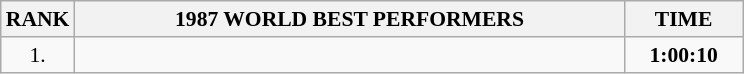<table class="wikitable" style="border-collapse: collapse; font-size: 90%;">
<tr>
<th>RANK</th>
<th align="center" style="width: 25em">1987 WORLD BEST PERFORMERS</th>
<th align="center" style="width: 5em">TIME</th>
</tr>
<tr>
<td align="center">1.</td>
<td></td>
<td align="center"><strong>1:00:10</strong></td>
</tr>
</table>
